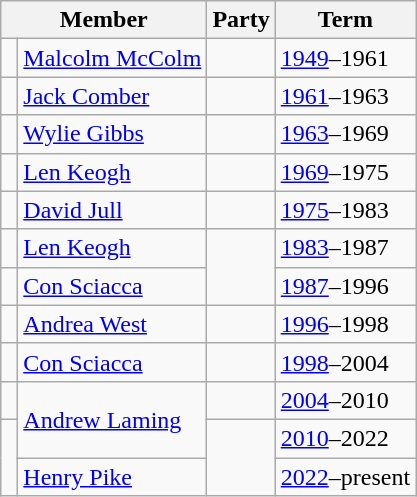<table class="wikitable">
<tr>
<th colspan="2">Member</th>
<th>Party</th>
<th>Term</th>
</tr>
<tr>
<td> </td>
<td><a href='#'>Malcolm McColm</a></td>
<td></td>
<td><a href='#'>1949</a>–1961</td>
</tr>
<tr>
<td> </td>
<td><a href='#'>Jack Comber</a></td>
<td></td>
<td><a href='#'>1961</a>–1963</td>
</tr>
<tr>
<td> </td>
<td><a href='#'>Wylie Gibbs</a></td>
<td></td>
<td><a href='#'>1963</a>–1969</td>
</tr>
<tr>
<td> </td>
<td><a href='#'>Len Keogh</a></td>
<td></td>
<td><a href='#'>1969</a>–1975</td>
</tr>
<tr>
<td> </td>
<td><a href='#'>David Jull</a></td>
<td></td>
<td><a href='#'>1975</a>–1983</td>
</tr>
<tr>
<td> </td>
<td><a href='#'>Len Keogh</a></td>
<td rowspan="2"></td>
<td><a href='#'>1983</a>–1987</td>
</tr>
<tr>
<td> </td>
<td><a href='#'>Con Sciacca</a></td>
<td><a href='#'>1987</a>–1996</td>
</tr>
<tr>
<td> </td>
<td><a href='#'>Andrea West</a></td>
<td></td>
<td><a href='#'>1996</a>–1998</td>
</tr>
<tr>
<td> </td>
<td><a href='#'>Con Sciacca</a></td>
<td></td>
<td><a href='#'>1998</a>–2004</td>
</tr>
<tr>
<td> </td>
<td rowspan="2"><a href='#'>Andrew Laming</a></td>
<td></td>
<td><a href='#'>2004</a>–2010</td>
</tr>
<tr>
<td rowspan=2 > </td>
<td rowspan=2></td>
<td><a href='#'>2010</a>–2022</td>
</tr>
<tr>
<td><a href='#'>Henry Pike</a></td>
<td><a href='#'>2022</a>–present</td>
</tr>
</table>
